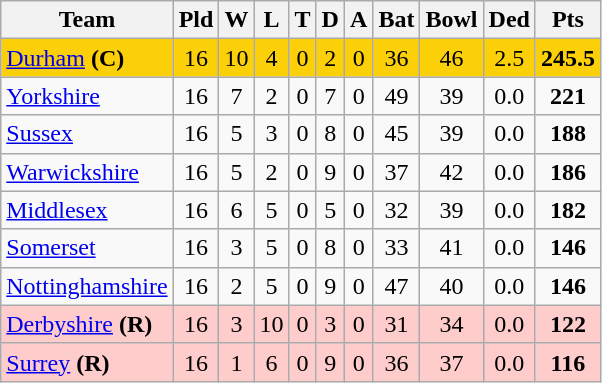<table class="wikitable" style="text-align:center">
<tr>
<th>Team</th>
<th>Pld</th>
<th>W</th>
<th>L</th>
<th>T</th>
<th>D</th>
<th>A</th>
<th>Bat</th>
<th>Bowl</th>
<th>Ded</th>
<th>Pts</th>
</tr>
<tr style="background:#fbd009;">
<td align=left><a href='#'>Durham</a> <strong>(C)</strong></td>
<td>16</td>
<td>10</td>
<td>4</td>
<td>0</td>
<td>2</td>
<td>0</td>
<td>36</td>
<td>46</td>
<td>2.5</td>
<td><strong>245.5</strong></td>
</tr>
<tr>
<td align=left><a href='#'>Yorkshire</a></td>
<td>16</td>
<td>7</td>
<td>2</td>
<td>0</td>
<td>7</td>
<td>0</td>
<td>49</td>
<td>39</td>
<td>0.0</td>
<td><strong>221</strong></td>
</tr>
<tr>
<td align=left><a href='#'>Sussex</a></td>
<td>16</td>
<td>5</td>
<td>3</td>
<td>0</td>
<td>8</td>
<td>0</td>
<td>45</td>
<td>39</td>
<td>0.0</td>
<td><strong>188</strong></td>
</tr>
<tr>
<td align=left><a href='#'>Warwickshire</a></td>
<td>16</td>
<td>5</td>
<td>2</td>
<td>0</td>
<td>9</td>
<td>0</td>
<td>37</td>
<td>42</td>
<td>0.0</td>
<td><strong>186</strong></td>
</tr>
<tr>
<td align=left><a href='#'>Middlesex</a></td>
<td>16</td>
<td>6</td>
<td>5</td>
<td>0</td>
<td>5</td>
<td>0</td>
<td>32</td>
<td>39</td>
<td>0.0</td>
<td><strong>182</strong></td>
</tr>
<tr>
<td align=left><a href='#'>Somerset</a></td>
<td>16</td>
<td>3</td>
<td>5</td>
<td>0</td>
<td>8</td>
<td>0</td>
<td>33</td>
<td>41</td>
<td>0.0</td>
<td><strong>146</strong></td>
</tr>
<tr>
<td align=left><a href='#'>Nottinghamshire</a></td>
<td>16</td>
<td>2</td>
<td>5</td>
<td>0</td>
<td>9</td>
<td>0</td>
<td>47</td>
<td>40</td>
<td>0.0</td>
<td><strong>146</strong></td>
</tr>
<tr style="background:#FFCCCC">
<td align=left><a href='#'>Derbyshire</a> <strong>(R)</strong></td>
<td>16</td>
<td>3</td>
<td>10</td>
<td>0</td>
<td>3</td>
<td>0</td>
<td>31</td>
<td>34</td>
<td>0.0</td>
<td><strong>122</strong></td>
</tr>
<tr style="background:#FFCCCC">
<td align=left><a href='#'>Surrey</a> <strong>(R)</strong></td>
<td>16</td>
<td>1</td>
<td>6</td>
<td>0</td>
<td>9</td>
<td>0</td>
<td>36</td>
<td>37</td>
<td>0.0</td>
<td><strong>116</strong></td>
</tr>
</table>
